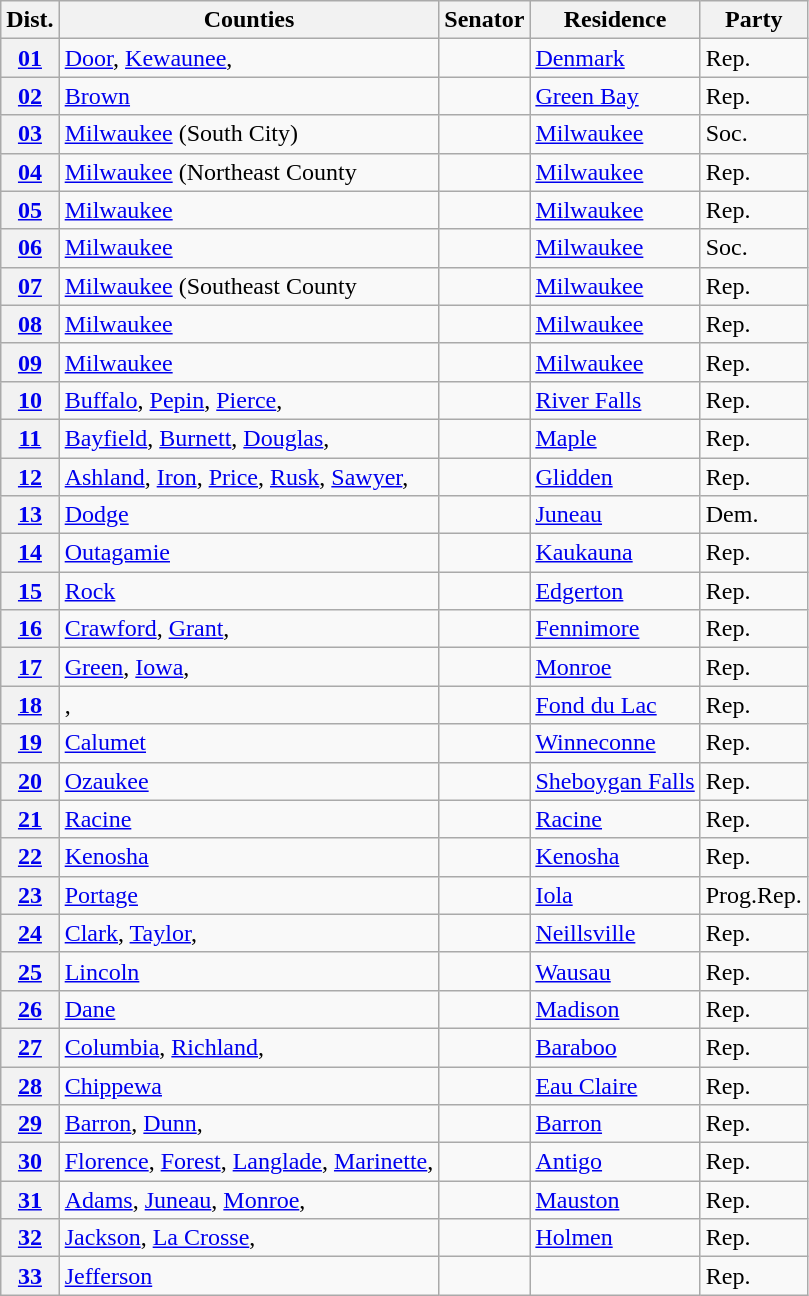<table class="wikitable sortable">
<tr>
<th>Dist.</th>
<th>Counties</th>
<th>Senator</th>
<th>Residence</th>
<th>Party</th>
</tr>
<tr>
<th><a href='#'>01</a></th>
<td><a href='#'>Door</a>, <a href='#'>Kewaunee</a>, </td>
<td></td>
<td><a href='#'>Denmark</a></td>
<td>Rep.</td>
</tr>
<tr>
<th><a href='#'>02</a></th>
<td><a href='#'>Brown</a> </td>
<td></td>
<td><a href='#'>Green Bay</a></td>
<td>Rep.</td>
</tr>
<tr>
<th><a href='#'>03</a></th>
<td><a href='#'>Milwaukee</a> (South City)</td>
<td></td>
<td><a href='#'>Milwaukee</a></td>
<td>Soc.</td>
</tr>
<tr>
<th><a href='#'>04</a></th>
<td><a href='#'>Milwaukee</a> (Northeast County </td>
<td></td>
<td><a href='#'>Milwaukee</a></td>
<td>Rep.</td>
</tr>
<tr>
<th><a href='#'>05</a></th>
<td><a href='#'>Milwaukee</a> </td>
<td></td>
<td><a href='#'>Milwaukee</a></td>
<td>Rep.</td>
</tr>
<tr>
<th><a href='#'>06</a></th>
<td><a href='#'>Milwaukee</a> </td>
<td></td>
<td><a href='#'>Milwaukee</a></td>
<td>Soc.</td>
</tr>
<tr>
<th><a href='#'>07</a></th>
<td><a href='#'>Milwaukee</a> (Southeast County </td>
<td></td>
<td><a href='#'>Milwaukee</a></td>
<td>Rep.</td>
</tr>
<tr>
<th><a href='#'>08</a></th>
<td><a href='#'>Milwaukee</a> </td>
<td></td>
<td><a href='#'>Milwaukee</a></td>
<td>Rep.</td>
</tr>
<tr>
<th><a href='#'>09</a></th>
<td><a href='#'>Milwaukee</a> </td>
<td></td>
<td><a href='#'>Milwaukee</a></td>
<td>Rep.</td>
</tr>
<tr>
<th><a href='#'>10</a></th>
<td><a href='#'>Buffalo</a>, <a href='#'>Pepin</a>, <a href='#'>Pierce</a>, </td>
<td></td>
<td><a href='#'>River Falls</a></td>
<td>Rep.</td>
</tr>
<tr>
<th><a href='#'>11</a></th>
<td><a href='#'>Bayfield</a>, <a href='#'>Burnett</a>, <a href='#'>Douglas</a>, </td>
<td></td>
<td><a href='#'>Maple</a></td>
<td>Rep.</td>
</tr>
<tr>
<th><a href='#'>12</a></th>
<td><a href='#'>Ashland</a>, <a href='#'>Iron</a>, <a href='#'>Price</a>, <a href='#'>Rusk</a>, <a href='#'>Sawyer</a>, </td>
<td></td>
<td><a href='#'>Glidden</a></td>
<td>Rep.</td>
</tr>
<tr>
<th><a href='#'>13</a></th>
<td><a href='#'>Dodge</a> </td>
<td></td>
<td><a href='#'>Juneau</a></td>
<td>Dem.</td>
</tr>
<tr>
<th><a href='#'>14</a></th>
<td><a href='#'>Outagamie</a> </td>
<td></td>
<td><a href='#'>Kaukauna</a></td>
<td>Rep.</td>
</tr>
<tr>
<th><a href='#'>15</a></th>
<td><a href='#'>Rock</a></td>
<td></td>
<td><a href='#'>Edgerton</a></td>
<td>Rep.</td>
</tr>
<tr>
<th><a href='#'>16</a></th>
<td><a href='#'>Crawford</a>, <a href='#'>Grant</a>, </td>
<td></td>
<td><a href='#'>Fennimore</a></td>
<td>Rep.</td>
</tr>
<tr>
<th><a href='#'>17</a></th>
<td><a href='#'>Green</a>, <a href='#'>Iowa</a>, </td>
<td></td>
<td><a href='#'>Monroe</a></td>
<td>Rep.</td>
</tr>
<tr>
<th><a href='#'>18</a></th>
<td>,  </td>
<td></td>
<td><a href='#'>Fond du Lac</a></td>
<td>Rep.</td>
</tr>
<tr>
<th><a href='#'>19</a></th>
<td><a href='#'>Calumet</a> </td>
<td></td>
<td><a href='#'>Winneconne</a></td>
<td>Rep.</td>
</tr>
<tr>
<th><a href='#'>20</a></th>
<td><a href='#'>Ozaukee</a> </td>
<td></td>
<td><a href='#'>Sheboygan Falls</a></td>
<td>Rep.</td>
</tr>
<tr>
<th><a href='#'>21</a></th>
<td><a href='#'>Racine</a></td>
<td></td>
<td><a href='#'>Racine</a></td>
<td>Rep.</td>
</tr>
<tr>
<th><a href='#'>22</a></th>
<td><a href='#'>Kenosha</a> </td>
<td></td>
<td><a href='#'>Kenosha</a></td>
<td>Rep.</td>
</tr>
<tr>
<th><a href='#'>23</a></th>
<td><a href='#'>Portage</a> </td>
<td></td>
<td><a href='#'>Iola</a></td>
<td>Prog.Rep.</td>
</tr>
<tr>
<th><a href='#'>24</a></th>
<td><a href='#'>Clark</a>, <a href='#'>Taylor</a>, </td>
<td></td>
<td><a href='#'>Neillsville</a></td>
<td>Rep.</td>
</tr>
<tr>
<th><a href='#'>25</a></th>
<td><a href='#'>Lincoln</a> </td>
<td></td>
<td><a href='#'>Wausau</a></td>
<td>Rep.</td>
</tr>
<tr>
<th><a href='#'>26</a></th>
<td><a href='#'>Dane</a></td>
<td></td>
<td><a href='#'>Madison</a></td>
<td>Rep.</td>
</tr>
<tr>
<th><a href='#'>27</a></th>
<td><a href='#'>Columbia</a>, <a href='#'>Richland</a>, </td>
<td></td>
<td><a href='#'>Baraboo</a></td>
<td>Rep.</td>
</tr>
<tr>
<th><a href='#'>28</a></th>
<td><a href='#'>Chippewa</a> </td>
<td></td>
<td><a href='#'>Eau Claire</a></td>
<td>Rep.</td>
</tr>
<tr>
<th><a href='#'>29</a></th>
<td><a href='#'>Barron</a>, <a href='#'>Dunn</a>, </td>
<td></td>
<td><a href='#'>Barron</a></td>
<td>Rep.</td>
</tr>
<tr>
<th><a href='#'>30</a></th>
<td><a href='#'>Florence</a>, <a href='#'>Forest</a>, <a href='#'>Langlade</a>, <a href='#'>Marinette</a>, </td>
<td></td>
<td><a href='#'>Antigo</a></td>
<td>Rep.</td>
</tr>
<tr>
<th><a href='#'>31</a></th>
<td><a href='#'>Adams</a>, <a href='#'>Juneau</a>, <a href='#'>Monroe</a>, </td>
<td></td>
<td><a href='#'>Mauston</a></td>
<td>Rep.</td>
</tr>
<tr>
<th><a href='#'>32</a></th>
<td><a href='#'>Jackson</a>, <a href='#'>La Crosse</a>, </td>
<td></td>
<td><a href='#'>Holmen</a></td>
<td>Rep.</td>
</tr>
<tr>
<th><a href='#'>33</a></th>
<td><a href='#'>Jefferson</a> </td>
<td></td>
<td></td>
<td>Rep.</td>
</tr>
</table>
